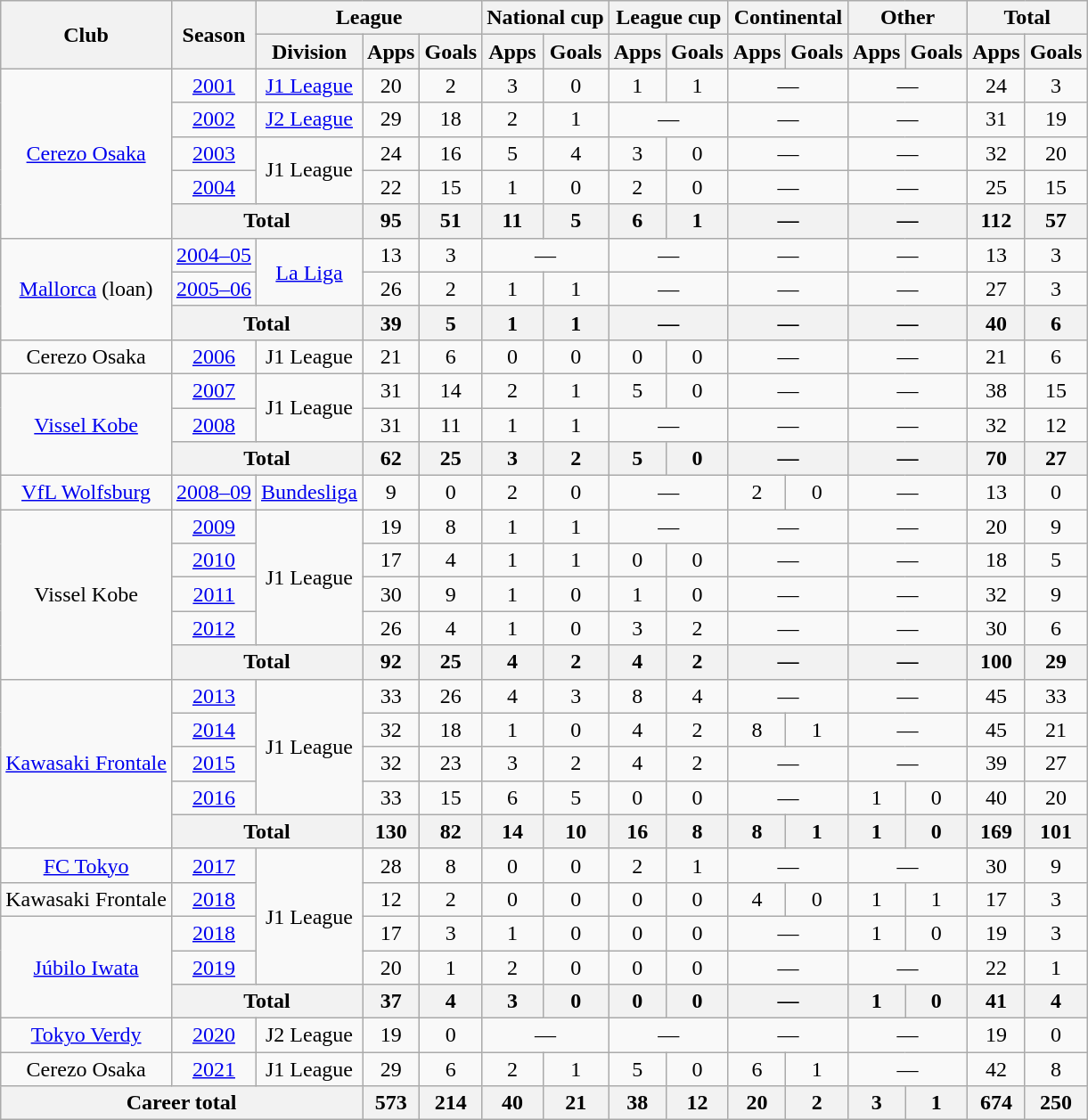<table class="wikitable" style="text-align:center">
<tr>
<th rowspan="2">Club</th>
<th rowspan="2">Season</th>
<th colspan="3">League</th>
<th colspan="2">National cup</th>
<th colspan="2">League cup</th>
<th colspan="2">Continental</th>
<th colspan="2">Other</th>
<th colspan="2">Total</th>
</tr>
<tr>
<th>Division</th>
<th>Apps</th>
<th>Goals</th>
<th>Apps</th>
<th>Goals</th>
<th>Apps</th>
<th>Goals</th>
<th>Apps</th>
<th>Goals</th>
<th>Apps</th>
<th>Goals</th>
<th>Apps</th>
<th>Goals</th>
</tr>
<tr>
<td rowspan="5"><a href='#'>Cerezo Osaka</a></td>
<td><a href='#'>2001</a></td>
<td><a href='#'>J1 League</a></td>
<td>20</td>
<td>2</td>
<td>3</td>
<td>0</td>
<td>1</td>
<td>1</td>
<td colspan="2">—</td>
<td colspan="2">—</td>
<td>24</td>
<td>3</td>
</tr>
<tr>
<td><a href='#'>2002</a></td>
<td><a href='#'>J2 League</a></td>
<td>29</td>
<td>18</td>
<td>2</td>
<td>1</td>
<td colspan="2">—</td>
<td colspan="2">—</td>
<td colspan="2">—</td>
<td>31</td>
<td>19</td>
</tr>
<tr>
<td><a href='#'>2003</a></td>
<td rowspan="2">J1 League</td>
<td>24</td>
<td>16</td>
<td>5</td>
<td>4</td>
<td>3</td>
<td>0</td>
<td colspan="2">—</td>
<td colspan="2">—</td>
<td>32</td>
<td>20</td>
</tr>
<tr>
<td><a href='#'>2004</a></td>
<td>22</td>
<td>15</td>
<td>1</td>
<td>0</td>
<td>2</td>
<td>0</td>
<td colspan="2">—</td>
<td colspan="2">—</td>
<td>25</td>
<td>15</td>
</tr>
<tr>
<th colspan="2">Total</th>
<th>95</th>
<th>51</th>
<th>11</th>
<th>5</th>
<th>6</th>
<th>1</th>
<th colspan="2">—</th>
<th colspan="2">—</th>
<th>112</th>
<th>57</th>
</tr>
<tr>
<td rowspan="3"><a href='#'>Mallorca</a> (loan)</td>
<td><a href='#'>2004–05</a></td>
<td rowspan="2"><a href='#'>La Liga</a></td>
<td>13</td>
<td>3</td>
<td colspan="2">—</td>
<td colspan="2">—</td>
<td colspan="2">—</td>
<td colspan="2">—</td>
<td>13</td>
<td>3</td>
</tr>
<tr>
<td><a href='#'>2005–06</a></td>
<td>26</td>
<td>2</td>
<td>1</td>
<td>1</td>
<td colspan="2">—</td>
<td colspan="2">—</td>
<td colspan="2">—</td>
<td>27</td>
<td>3</td>
</tr>
<tr>
<th colspan="2">Total</th>
<th>39</th>
<th>5</th>
<th>1</th>
<th>1</th>
<th colspan="2">—</th>
<th colspan="2">—</th>
<th colspan="2">—</th>
<th>40</th>
<th>6</th>
</tr>
<tr>
<td>Cerezo Osaka</td>
<td><a href='#'>2006</a></td>
<td>J1 League</td>
<td>21</td>
<td>6</td>
<td>0</td>
<td>0</td>
<td>0</td>
<td>0</td>
<td colspan="2">—</td>
<td colspan="2">—</td>
<td>21</td>
<td>6</td>
</tr>
<tr>
<td rowspan="3"><a href='#'>Vissel Kobe</a></td>
<td><a href='#'>2007</a></td>
<td rowspan="2">J1 League</td>
<td>31</td>
<td>14</td>
<td>2</td>
<td>1</td>
<td>5</td>
<td>0</td>
<td colspan="2">—</td>
<td colspan="2">—</td>
<td>38</td>
<td>15</td>
</tr>
<tr>
<td><a href='#'>2008</a></td>
<td>31</td>
<td>11</td>
<td>1</td>
<td>1</td>
<td colspan="2">—</td>
<td colspan="2">—</td>
<td colspan="2">—</td>
<td>32</td>
<td>12</td>
</tr>
<tr>
<th colspan="2">Total</th>
<th>62</th>
<th>25</th>
<th>3</th>
<th>2</th>
<th>5</th>
<th>0</th>
<th colspan="2">—</th>
<th colspan="2">—</th>
<th>70</th>
<th>27</th>
</tr>
<tr>
<td><a href='#'>VfL Wolfsburg</a></td>
<td><a href='#'>2008–09</a></td>
<td><a href='#'>Bundesliga</a></td>
<td>9</td>
<td>0</td>
<td>2</td>
<td>0</td>
<td colspan="2">—</td>
<td>2</td>
<td>0</td>
<td colspan="2">—</td>
<td>13</td>
<td>0</td>
</tr>
<tr>
<td rowspan="5">Vissel Kobe</td>
<td><a href='#'>2009</a></td>
<td rowspan="4">J1 League</td>
<td>19</td>
<td>8</td>
<td>1</td>
<td>1</td>
<td colspan="2">—</td>
<td colspan="2">—</td>
<td colspan="2">—</td>
<td>20</td>
<td>9</td>
</tr>
<tr>
<td><a href='#'>2010</a></td>
<td>17</td>
<td>4</td>
<td>1</td>
<td>1</td>
<td>0</td>
<td>0</td>
<td colspan="2">—</td>
<td colspan="2">—</td>
<td>18</td>
<td>5</td>
</tr>
<tr>
<td><a href='#'>2011</a></td>
<td>30</td>
<td>9</td>
<td>1</td>
<td>0</td>
<td>1</td>
<td>0</td>
<td colspan="2">—</td>
<td colspan="2">—</td>
<td>32</td>
<td>9</td>
</tr>
<tr>
<td><a href='#'>2012</a></td>
<td>26</td>
<td>4</td>
<td>1</td>
<td>0</td>
<td>3</td>
<td>2</td>
<td colspan="2">—</td>
<td colspan="2">—</td>
<td>30</td>
<td>6</td>
</tr>
<tr>
<th colspan="2">Total</th>
<th>92</th>
<th>25</th>
<th>4</th>
<th>2</th>
<th>4</th>
<th>2</th>
<th colspan="2">—</th>
<th colspan="2">—</th>
<th>100</th>
<th>29</th>
</tr>
<tr>
<td rowspan="5"><a href='#'>Kawasaki Frontale</a></td>
<td><a href='#'>2013</a></td>
<td rowspan="4">J1 League</td>
<td>33</td>
<td>26</td>
<td>4</td>
<td>3</td>
<td>8</td>
<td>4</td>
<td colspan="2">—</td>
<td colspan="2">—</td>
<td>45</td>
<td>33</td>
</tr>
<tr>
<td><a href='#'>2014</a></td>
<td>32</td>
<td>18</td>
<td>1</td>
<td>0</td>
<td>4</td>
<td>2</td>
<td>8</td>
<td>1</td>
<td colspan="2">—</td>
<td>45</td>
<td>21</td>
</tr>
<tr>
<td><a href='#'>2015</a></td>
<td>32</td>
<td>23</td>
<td>3</td>
<td>2</td>
<td>4</td>
<td>2</td>
<td colspan="2">—</td>
<td colspan="2">—</td>
<td>39</td>
<td>27</td>
</tr>
<tr>
<td><a href='#'>2016</a></td>
<td>33</td>
<td>15</td>
<td>6</td>
<td>5</td>
<td>0</td>
<td>0</td>
<td colspan="2">—</td>
<td>1</td>
<td>0</td>
<td>40</td>
<td>20</td>
</tr>
<tr>
<th colspan="2">Total</th>
<th>130</th>
<th>82</th>
<th>14</th>
<th>10</th>
<th>16</th>
<th>8</th>
<th>8</th>
<th>1</th>
<th>1</th>
<th>0</th>
<th>169</th>
<th>101</th>
</tr>
<tr>
<td><a href='#'>FC Tokyo</a></td>
<td><a href='#'>2017</a></td>
<td rowspan="4">J1 League</td>
<td>28</td>
<td>8</td>
<td>0</td>
<td>0</td>
<td>2</td>
<td>1</td>
<td colspan="2">—</td>
<td colspan="2">—</td>
<td>30</td>
<td>9</td>
</tr>
<tr>
<td>Kawasaki Frontale</td>
<td><a href='#'>2018</a></td>
<td>12</td>
<td>2</td>
<td>0</td>
<td>0</td>
<td>0</td>
<td>0</td>
<td>4</td>
<td>0</td>
<td>1</td>
<td>1</td>
<td>17</td>
<td>3</td>
</tr>
<tr>
<td rowspan="3"><a href='#'>Júbilo Iwata</a></td>
<td><a href='#'>2018</a></td>
<td>17</td>
<td>3</td>
<td>1</td>
<td>0</td>
<td>0</td>
<td>0</td>
<td colspan="2">—</td>
<td>1</td>
<td>0</td>
<td>19</td>
<td>3</td>
</tr>
<tr>
<td><a href='#'>2019</a></td>
<td>20</td>
<td>1</td>
<td>2</td>
<td>0</td>
<td>0</td>
<td>0</td>
<td colspan="2">—</td>
<td colspan="2">—</td>
<td>22</td>
<td>1</td>
</tr>
<tr>
<th colspan="2">Total</th>
<th>37</th>
<th>4</th>
<th>3</th>
<th>0</th>
<th>0</th>
<th>0</th>
<th colspan="2">—</th>
<th>1</th>
<th>0</th>
<th>41</th>
<th>4</th>
</tr>
<tr>
<td><a href='#'>Tokyo Verdy</a></td>
<td><a href='#'>2020</a></td>
<td>J2 League</td>
<td>19</td>
<td>0</td>
<td colspan="2">—</td>
<td colspan="2">—</td>
<td colspan="2">—</td>
<td colspan="2">—</td>
<td>19</td>
<td>0</td>
</tr>
<tr>
<td>Cerezo Osaka</td>
<td><a href='#'>2021</a></td>
<td>J1 League</td>
<td>29</td>
<td>6</td>
<td>2</td>
<td>1</td>
<td>5</td>
<td>0</td>
<td>6</td>
<td>1</td>
<td colspan="2">—</td>
<td>42</td>
<td>8</td>
</tr>
<tr>
<th colspan="3">Career total</th>
<th>573</th>
<th>214</th>
<th>40</th>
<th>21</th>
<th>38</th>
<th>12</th>
<th>20</th>
<th>2</th>
<th>3</th>
<th>1</th>
<th>674</th>
<th>250</th>
</tr>
</table>
